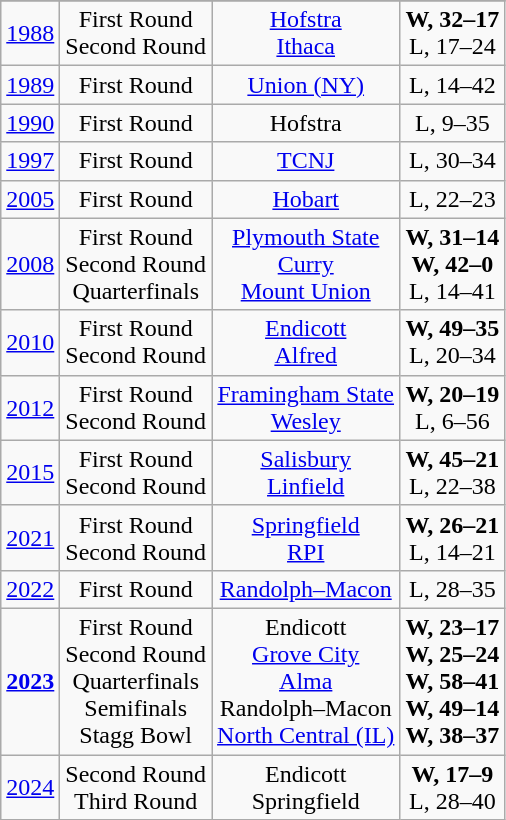<table class="wikitable">
<tr>
</tr>
<tr align="center">
<td><a href='#'>1988</a></td>
<td>First Round<br>Second Round</td>
<td><a href='#'>Hofstra</a><br><a href='#'>Ithaca</a></td>
<td><strong>W, 32–17</strong><br>L, 17–24</td>
</tr>
<tr align="center">
<td><a href='#'>1989</a></td>
<td>First Round</td>
<td><a href='#'>Union (NY)</a></td>
<td>L, 14–42</td>
</tr>
<tr align="center">
<td><a href='#'>1990</a></td>
<td>First Round</td>
<td>Hofstra</td>
<td>L, 9–35</td>
</tr>
<tr align="center">
<td><a href='#'>1997</a></td>
<td>First Round</td>
<td><a href='#'>TCNJ</a></td>
<td>L, 30–34</td>
</tr>
<tr align="center">
<td><a href='#'>2005</a></td>
<td>First Round</td>
<td><a href='#'>Hobart</a></td>
<td>L, 22–23</td>
</tr>
<tr align="center">
<td><a href='#'>2008</a></td>
<td>First Round<br>Second Round<br>Quarterfinals</td>
<td><a href='#'>Plymouth State</a><br><a href='#'>Curry</a><br><a href='#'>Mount Union</a></td>
<td><strong>W, 31–14</strong><br><strong>W, 42–0</strong><br>L, 14–41</td>
</tr>
<tr align="center">
<td><a href='#'>2010</a></td>
<td>First Round<br>Second Round</td>
<td><a href='#'>Endicott</a><br><a href='#'>Alfred</a></td>
<td><strong>W, 49–35</strong><br>L, 20–34</td>
</tr>
<tr align="center">
<td><a href='#'>2012</a></td>
<td>First Round<br>Second Round</td>
<td><a href='#'>Framingham State</a><br><a href='#'>Wesley</a></td>
<td><strong>W, 20–19</strong><br>L, 6–56</td>
</tr>
<tr align="center">
<td><a href='#'>2015</a></td>
<td>First Round<br>Second Round</td>
<td><a href='#'>Salisbury</a><br><a href='#'>Linfield</a></td>
<td><strong>W, 45–21</strong><br>L, 22–38</td>
</tr>
<tr align="center">
<td><a href='#'>2021</a></td>
<td>First Round<br>Second Round</td>
<td><a href='#'>Springfield</a><br><a href='#'>RPI</a></td>
<td><strong>W, 26–21</strong><br>L, 14–21</td>
</tr>
<tr align="center">
<td><a href='#'>2022</a></td>
<td>First Round</td>
<td><a href='#'>Randolph–Macon</a></td>
<td>L, 28–35</td>
</tr>
<tr align="center">
<td><strong><a href='#'>2023</a></strong></td>
<td>First Round<br>Second Round<br>Quarterfinals<br>Semifinals<br>Stagg Bowl</td>
<td>Endicott<br><a href='#'>Grove City</a><br><a href='#'>Alma</a><br>Randolph–Macon<br><a href='#'>North Central (IL)</a></td>
<td><strong>W, 23–17</strong><br><strong>W, 25–24</strong><br><strong>W, 58–41</strong><br><strong>W, 49–14</strong><br><strong>W, 38–37</strong></td>
</tr>
<tr align="center">
<td><a href='#'>2024</a></td>
<td>Second Round<br>Third Round</td>
<td>Endicott<br>Springfield</td>
<td><strong>W, 17–9</strong><br>L, 28–40</td>
</tr>
</table>
